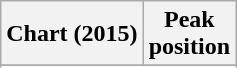<table class="wikitable sortable">
<tr>
<th>Chart (2015)</th>
<th>Peak<br>position</th>
</tr>
<tr>
</tr>
<tr>
</tr>
<tr>
</tr>
</table>
